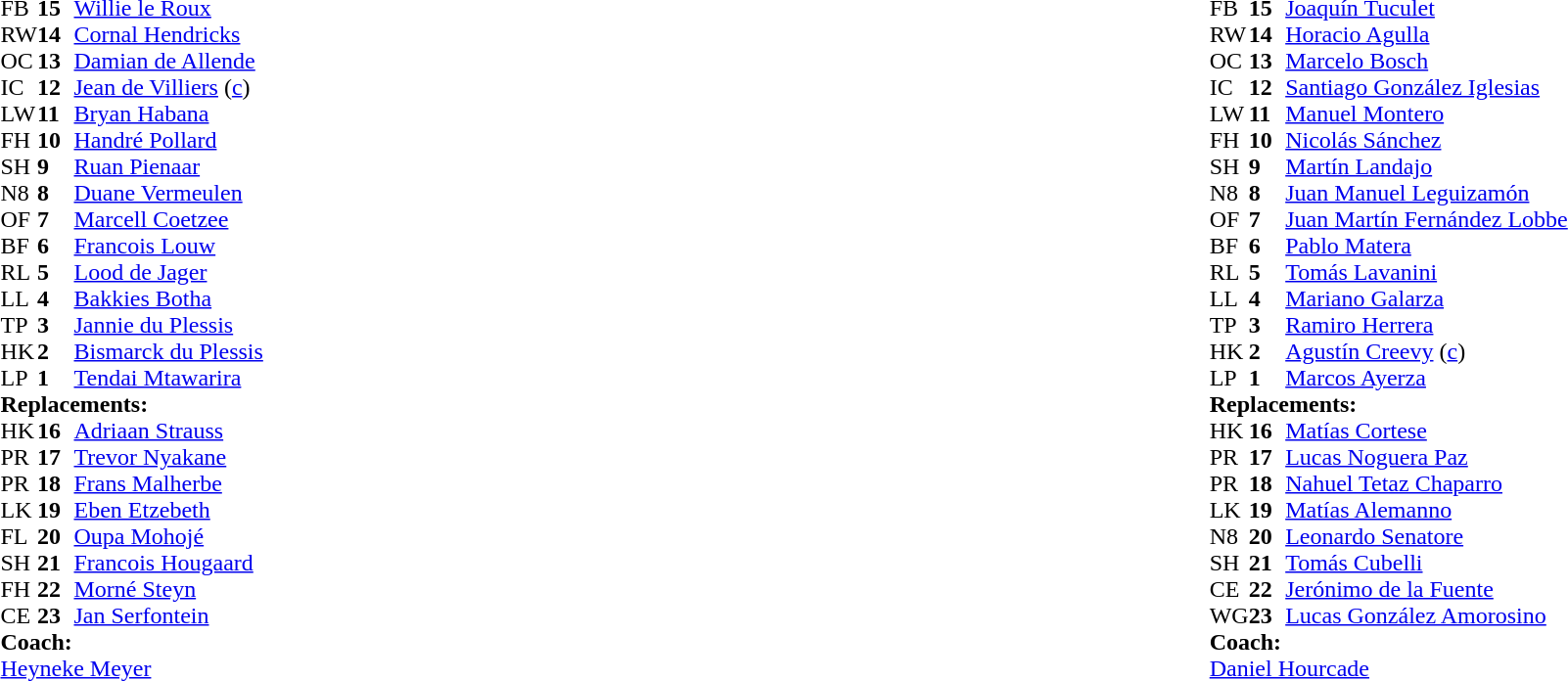<table width="100%">
<tr>
<td valign="top" width="50%"><br><table style="font-size: 100%" cellspacing="0" cellpadding="0">
<tr>
<th width="25"></th>
<th width="25"></th>
</tr>
<tr>
<td>FB</td>
<td><strong>15</strong></td>
<td><a href='#'>Willie le Roux</a></td>
</tr>
<tr>
<td>RW</td>
<td><strong>14</strong></td>
<td><a href='#'>Cornal Hendricks</a></td>
</tr>
<tr>
<td>OC</td>
<td><strong>13</strong></td>
<td><a href='#'>Damian de Allende</a></td>
</tr>
<tr>
<td>IC</td>
<td><strong>12</strong></td>
<td><a href='#'>Jean de Villiers</a> (<a href='#'>c</a>)</td>
</tr>
<tr>
<td>LW</td>
<td><strong>11</strong></td>
<td><a href='#'>Bryan Habana</a></td>
</tr>
<tr>
<td>FH</td>
<td><strong>10</strong></td>
<td><a href='#'>Handré Pollard</a></td>
<td></td>
<td></td>
</tr>
<tr>
<td>SH</td>
<td><strong>9</strong></td>
<td><a href='#'>Ruan Pienaar</a></td>
</tr>
<tr>
<td>N8</td>
<td><strong>8</strong></td>
<td><a href='#'>Duane Vermeulen</a></td>
</tr>
<tr>
<td>OF</td>
<td><strong>7</strong></td>
<td><a href='#'>Marcell Coetzee</a></td>
</tr>
<tr>
<td>BF</td>
<td><strong>6</strong></td>
<td><a href='#'>Francois Louw</a></td>
</tr>
<tr>
<td>RL</td>
<td><strong>5</strong></td>
<td><a href='#'>Lood de Jager</a></td>
</tr>
<tr>
<td>LL</td>
<td><strong>4</strong></td>
<td><a href='#'>Bakkies Botha</a></td>
<td></td>
<td></td>
</tr>
<tr>
<td>TP</td>
<td><strong>3</strong></td>
<td><a href='#'>Jannie du Plessis</a></td>
<td></td>
<td></td>
</tr>
<tr>
<td>HK</td>
<td><strong>2</strong></td>
<td><a href='#'>Bismarck du Plessis</a></td>
<td></td>
<td></td>
</tr>
<tr>
<td>LP</td>
<td><strong>1</strong></td>
<td><a href='#'>Tendai Mtawarira</a></td>
</tr>
<tr>
<td colspan="3"><strong>Replacements:</strong></td>
</tr>
<tr>
<td>HK</td>
<td><strong>16</strong></td>
<td><a href='#'>Adriaan Strauss</a></td>
<td></td>
<td></td>
</tr>
<tr>
<td>PR</td>
<td><strong>17</strong></td>
<td><a href='#'>Trevor Nyakane</a></td>
</tr>
<tr>
<td>PR</td>
<td><strong>18</strong></td>
<td><a href='#'>Frans Malherbe</a></td>
<td></td>
<td></td>
</tr>
<tr>
<td>LK</td>
<td><strong>19</strong></td>
<td><a href='#'>Eben Etzebeth</a></td>
<td></td>
<td></td>
</tr>
<tr>
<td>FL</td>
<td><strong>20</strong></td>
<td><a href='#'>Oupa Mohojé</a></td>
</tr>
<tr>
<td>SH</td>
<td><strong>21</strong></td>
<td><a href='#'>Francois Hougaard</a></td>
</tr>
<tr>
<td>FH</td>
<td><strong>22</strong></td>
<td><a href='#'>Morné Steyn</a></td>
<td></td>
<td></td>
</tr>
<tr>
<td>CE</td>
<td><strong>23</strong></td>
<td><a href='#'>Jan Serfontein</a></td>
</tr>
<tr>
<td colspan="3"><strong>Coach:</strong></td>
</tr>
<tr>
<td colspan="4"> <a href='#'>Heyneke Meyer</a></td>
</tr>
</table>
</td>
<td valign="top"></td>
<td valign="top" width="50%"><br><table style="font-size: 100%" cellspacing="0" cellpadding="0" align="center">
<tr>
<th width="25"></th>
<th width="25"></th>
</tr>
<tr>
<td>FB</td>
<td><strong>15</strong></td>
<td><a href='#'>Joaquín Tuculet</a></td>
</tr>
<tr>
<td>RW</td>
<td><strong>14</strong></td>
<td><a href='#'>Horacio Agulla</a></td>
<td></td>
<td></td>
</tr>
<tr>
<td>OC</td>
<td><strong>13</strong></td>
<td><a href='#'>Marcelo Bosch</a></td>
</tr>
<tr>
<td>IC</td>
<td><strong>12</strong></td>
<td><a href='#'>Santiago González Iglesias</a></td>
</tr>
<tr>
<td>LW</td>
<td><strong>11</strong></td>
<td><a href='#'>Manuel Montero</a></td>
</tr>
<tr>
<td>FH</td>
<td><strong>10</strong></td>
<td><a href='#'>Nicolás Sánchez</a></td>
<td></td>
<td></td>
</tr>
<tr>
<td>SH</td>
<td><strong>9</strong></td>
<td><a href='#'>Martín Landajo</a></td>
<td></td>
<td></td>
</tr>
<tr>
<td>N8</td>
<td><strong>8</strong></td>
<td><a href='#'>Juan Manuel Leguizamón</a></td>
</tr>
<tr>
<td>OF</td>
<td><strong>7</strong></td>
<td><a href='#'>Juan Martín Fernández Lobbe</a></td>
</tr>
<tr>
<td>BF</td>
<td><strong>6</strong></td>
<td><a href='#'>Pablo Matera</a></td>
<td></td>
<td></td>
</tr>
<tr>
<td>RL</td>
<td><strong>5</strong></td>
<td><a href='#'>Tomás Lavanini</a></td>
<td></td>
<td></td>
</tr>
<tr>
<td>LL</td>
<td><strong>4</strong></td>
<td><a href='#'>Mariano Galarza</a></td>
</tr>
<tr>
<td>TP</td>
<td><strong>3</strong></td>
<td><a href='#'>Ramiro Herrera</a></td>
<td></td>
<td></td>
</tr>
<tr>
<td>HK</td>
<td><strong>2</strong></td>
<td><a href='#'>Agustín Creevy</a> (<a href='#'>c</a>)</td>
</tr>
<tr>
<td>LP</td>
<td><strong>1</strong></td>
<td><a href='#'>Marcos Ayerza</a></td>
</tr>
<tr>
<td colspan="3"><strong>Replacements:</strong></td>
</tr>
<tr>
<td>HK</td>
<td><strong>16</strong></td>
<td><a href='#'>Matías Cortese</a></td>
</tr>
<tr>
<td>PR</td>
<td><strong>17</strong></td>
<td><a href='#'>Lucas Noguera Paz</a></td>
</tr>
<tr>
<td>PR</td>
<td><strong>18</strong></td>
<td><a href='#'>Nahuel Tetaz Chaparro</a></td>
<td></td>
<td></td>
</tr>
<tr>
<td>LK</td>
<td><strong>19</strong></td>
<td><a href='#'>Matías Alemanno</a></td>
<td></td>
<td></td>
</tr>
<tr>
<td>N8</td>
<td><strong>20</strong></td>
<td><a href='#'>Leonardo Senatore</a></td>
<td></td>
<td></td>
</tr>
<tr>
<td>SH</td>
<td><strong>21</strong></td>
<td><a href='#'>Tomás Cubelli</a></td>
<td></td>
<td></td>
</tr>
<tr>
<td>CE</td>
<td><strong>22</strong></td>
<td><a href='#'>Jerónimo de la Fuente</a></td>
<td></td>
<td></td>
</tr>
<tr>
<td>WG</td>
<td><strong>23</strong></td>
<td><a href='#'>Lucas González Amorosino</a></td>
<td></td>
<td></td>
</tr>
<tr>
<td colspan="3"><strong>Coach:</strong></td>
</tr>
<tr>
<td colspan="4"> <a href='#'>Daniel Hourcade</a></td>
</tr>
</table>
</td>
</tr>
</table>
